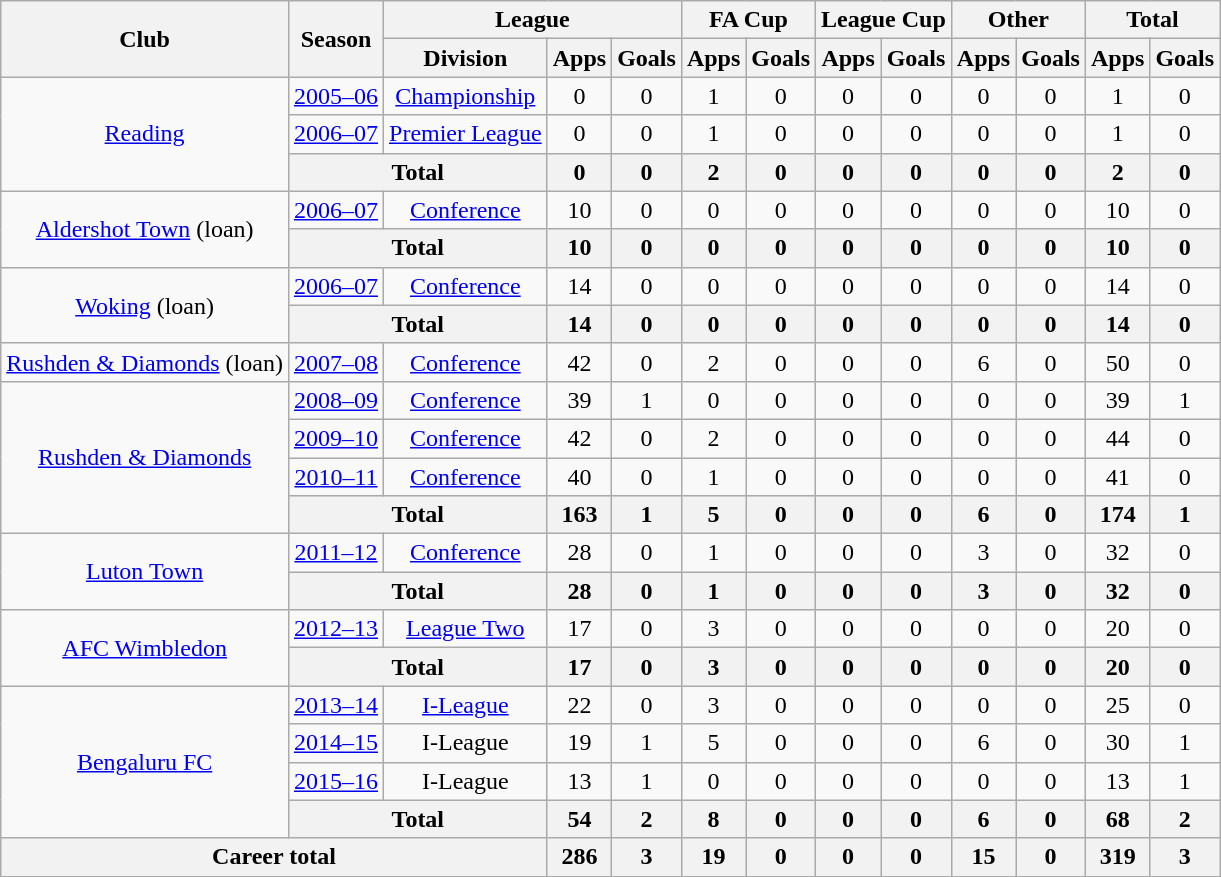<table class="wikitable" style="text-align: center">
<tr>
<th rowspan=2>Club</th>
<th rowspan=2>Season</th>
<th colspan=3>League</th>
<th colspan=2>FA Cup</th>
<th colspan=2>League Cup</th>
<th colspan=2>Other</th>
<th colspan=3>Total</th>
</tr>
<tr>
<th>Division</th>
<th>Apps</th>
<th>Goals</th>
<th>Apps</th>
<th>Goals</th>
<th>Apps</th>
<th>Goals</th>
<th>Apps</th>
<th>Goals</th>
<th>Apps</th>
<th>Goals</th>
</tr>
<tr>
<td rowspan=3><a href='#'>Reading</a></td>
<td><a href='#'>2005–06</a></td>
<td><a href='#'>Championship</a></td>
<td>0</td>
<td>0</td>
<td>1</td>
<td>0</td>
<td>0</td>
<td>0</td>
<td>0</td>
<td>0</td>
<td>1</td>
<td>0</td>
</tr>
<tr>
<td><a href='#'>2006–07</a></td>
<td><a href='#'>Premier League</a></td>
<td>0</td>
<td>0</td>
<td>1</td>
<td>0</td>
<td>0</td>
<td>0</td>
<td>0</td>
<td>0</td>
<td>1</td>
<td>0</td>
</tr>
<tr>
<th colspan="2">Total</th>
<th>0</th>
<th>0</th>
<th>2</th>
<th>0</th>
<th>0</th>
<th>0</th>
<th>0</th>
<th>0</th>
<th>2</th>
<th>0</th>
</tr>
<tr>
<td rowspan="2"><a href='#'>Aldershot Town</a> (loan)</td>
<td><a href='#'>2006–07</a></td>
<td><a href='#'>Conference</a></td>
<td>10</td>
<td>0</td>
<td>0</td>
<td>0</td>
<td>0</td>
<td>0</td>
<td>0</td>
<td>0</td>
<td>10</td>
<td>0</td>
</tr>
<tr>
<th colspan="2">Total</th>
<th>10</th>
<th>0</th>
<th>0</th>
<th>0</th>
<th>0</th>
<th>0</th>
<th>0</th>
<th>0</th>
<th>10</th>
<th>0</th>
</tr>
<tr>
<td rowspan="2"><a href='#'>Woking</a> (loan)</td>
<td><a href='#'>2006–07</a></td>
<td><a href='#'>Conference</a></td>
<td>14</td>
<td>0</td>
<td>0</td>
<td>0</td>
<td>0</td>
<td>0</td>
<td>0</td>
<td>0</td>
<td>14</td>
<td>0</td>
</tr>
<tr>
<th colspan="2">Total</th>
<th>14</th>
<th>0</th>
<th>0</th>
<th>0</th>
<th>0</th>
<th>0</th>
<th>0</th>
<th>0</th>
<th>14</th>
<th>0</th>
</tr>
<tr>
<td><a href='#'>Rushden & Diamonds</a> (loan)</td>
<td><a href='#'>2007–08</a></td>
<td><a href='#'>Conference</a></td>
<td>42</td>
<td>0</td>
<td>2</td>
<td>0</td>
<td>0</td>
<td>0</td>
<td>6</td>
<td>0</td>
<td>50</td>
<td>0</td>
</tr>
<tr>
<td rowspan="4"><a href='#'>Rushden & Diamonds</a></td>
<td><a href='#'>2008–09</a></td>
<td><a href='#'>Conference</a></td>
<td>39</td>
<td>1</td>
<td>0</td>
<td>0</td>
<td>0</td>
<td>0</td>
<td>0</td>
<td>0</td>
<td>39</td>
<td>1</td>
</tr>
<tr>
<td><a href='#'>2009–10</a></td>
<td><a href='#'>Conference</a></td>
<td>42</td>
<td>0</td>
<td>2</td>
<td>0</td>
<td>0</td>
<td>0</td>
<td>0</td>
<td>0</td>
<td>44</td>
<td>0</td>
</tr>
<tr>
<td><a href='#'>2010–11</a></td>
<td><a href='#'>Conference</a></td>
<td>40</td>
<td>0</td>
<td>1</td>
<td>0</td>
<td>0</td>
<td>0</td>
<td>0</td>
<td>0</td>
<td>41</td>
<td>0</td>
</tr>
<tr>
<th colspan="2">Total</th>
<th>163</th>
<th>1</th>
<th>5</th>
<th>0</th>
<th>0</th>
<th>0</th>
<th>6</th>
<th>0</th>
<th>174</th>
<th>1</th>
</tr>
<tr>
<td rowspan="2"><a href='#'>Luton Town</a></td>
<td><a href='#'>2011–12</a></td>
<td><a href='#'>Conference</a></td>
<td>28</td>
<td>0</td>
<td>1</td>
<td>0</td>
<td>0</td>
<td>0</td>
<td>3</td>
<td>0</td>
<td>32</td>
<td>0</td>
</tr>
<tr>
<th colspan="2">Total</th>
<th>28</th>
<th>0</th>
<th>1</th>
<th>0</th>
<th>0</th>
<th>0</th>
<th>3</th>
<th>0</th>
<th>32</th>
<th>0</th>
</tr>
<tr>
<td rowspan="2"><a href='#'>AFC Wimbledon</a></td>
<td><a href='#'>2012–13</a></td>
<td><a href='#'>League Two</a></td>
<td>17</td>
<td>0</td>
<td>3</td>
<td>0</td>
<td>0</td>
<td>0</td>
<td>0</td>
<td>0</td>
<td>20</td>
<td>0</td>
</tr>
<tr>
<th colspan="2">Total</th>
<th>17</th>
<th>0</th>
<th>3</th>
<th>0</th>
<th>0</th>
<th>0</th>
<th>0</th>
<th>0</th>
<th>20</th>
<th>0</th>
</tr>
<tr>
<td rowspan="4"><a href='#'>Bengaluru FC</a></td>
<td><a href='#'>2013–14</a></td>
<td><a href='#'>I-League</a></td>
<td>22</td>
<td>0</td>
<td>3</td>
<td>0</td>
<td>0</td>
<td>0</td>
<td>0</td>
<td>0</td>
<td>25</td>
<td>0</td>
</tr>
<tr>
<td><a href='#'>2014–15</a></td>
<td>I-League</td>
<td>19</td>
<td>1</td>
<td>5</td>
<td>0</td>
<td>0</td>
<td>0</td>
<td>6</td>
<td>0</td>
<td>30</td>
<td>1</td>
</tr>
<tr>
<td><a href='#'>2015–16</a></td>
<td>I-League</td>
<td>13</td>
<td>1</td>
<td>0</td>
<td>0</td>
<td>0</td>
<td>0</td>
<td>0</td>
<td>0</td>
<td>13</td>
<td>1</td>
</tr>
<tr>
<th colspan="2">Total</th>
<th>54</th>
<th>2</th>
<th>8</th>
<th>0</th>
<th>0</th>
<th>0</th>
<th>6</th>
<th>0</th>
<th>68</th>
<th>2</th>
</tr>
<tr>
<th colspan=3>Career total</th>
<th>286</th>
<th>3</th>
<th>19</th>
<th>0</th>
<th>0</th>
<th>0</th>
<th>15</th>
<th>0</th>
<th>319</th>
<th>3</th>
</tr>
</table>
